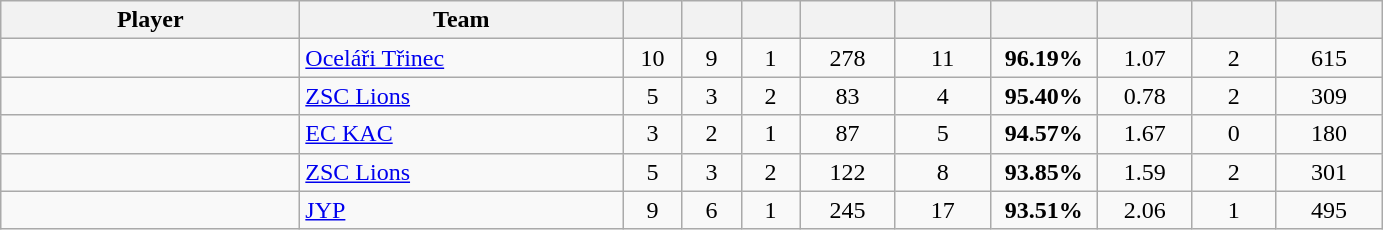<table class="wikitable sortable" style="text-align:center;">
<tr>
<th style="width: 12em;">Player</th>
<th style="width: 13em;">Team</th>
<th style="width: 2em;"></th>
<th style="width: 2em;"></th>
<th style="width: 2em;"></th>
<th style="width: 3.5em;"></th>
<th style="width: 3.5em;"></th>
<th style="width: 4em;"></th>
<th style="width: 3.5em;"></th>
<th style="width: 3em;"></th>
<th style="width: 4em;"></th>
</tr>
<tr>
<td style="text-align:left;"> </td>
<td style="text-align:left;"> <a href='#'>Oceláři Třinec</a></td>
<td>10</td>
<td>9</td>
<td>1</td>
<td>278</td>
<td>11</td>
<td><strong>96.19%</strong></td>
<td>1.07</td>
<td>2</td>
<td>615</td>
</tr>
<tr>
<td style="text-align:left;"> </td>
<td style="text-align:left;"> <a href='#'>ZSC Lions</a></td>
<td>5</td>
<td>3</td>
<td>2</td>
<td>83</td>
<td>4</td>
<td><strong>95.40%</strong></td>
<td>0.78</td>
<td>2</td>
<td>309</td>
</tr>
<tr>
<td style="text-align:left;"> </td>
<td style="text-align:left;"> <a href='#'>EC KAC</a></td>
<td>3</td>
<td>2</td>
<td>1</td>
<td>87</td>
<td>5</td>
<td><strong>94.57%</strong></td>
<td>1.67</td>
<td>0</td>
<td>180</td>
</tr>
<tr>
<td style="text-align:left;"> </td>
<td style="text-align:left;"> <a href='#'>ZSC Lions</a></td>
<td>5</td>
<td>3</td>
<td>2</td>
<td>122</td>
<td>8</td>
<td><strong>93.85%</strong></td>
<td>1.59</td>
<td>2</td>
<td>301</td>
</tr>
<tr>
<td style="text-align:left;"> </td>
<td style="text-align:left;"> <a href='#'>JYP</a></td>
<td>9</td>
<td>6</td>
<td>1</td>
<td>245</td>
<td>17</td>
<td><strong>93.51%</strong></td>
<td>2.06</td>
<td>1</td>
<td>495</td>
</tr>
</table>
